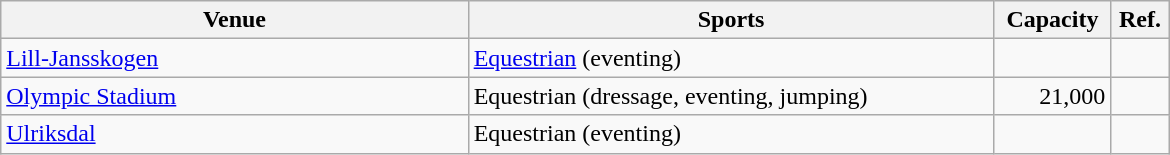<table class="wikitable sortable" width=780px>
<tr>
<th width=40%>Venue</th>
<th class="unsortable" width=45%>Sports</th>
<th width=10%>Capacity</th>
<th class="unsortable">Ref.</th>
</tr>
<tr>
<td><a href='#'>Lill-Jansskogen</a></td>
<td><a href='#'>Equestrian</a> (eventing)</td>
<td align="right"></td>
<td align=center></td>
</tr>
<tr>
<td><a href='#'>Olympic Stadium</a></td>
<td>Equestrian (dressage, eventing, jumping)</td>
<td align="right">21,000</td>
<td align=center></td>
</tr>
<tr>
<td><a href='#'>Ulriksdal</a></td>
<td>Equestrian (eventing)</td>
<td align="right"></td>
<td align=center></td>
</tr>
</table>
